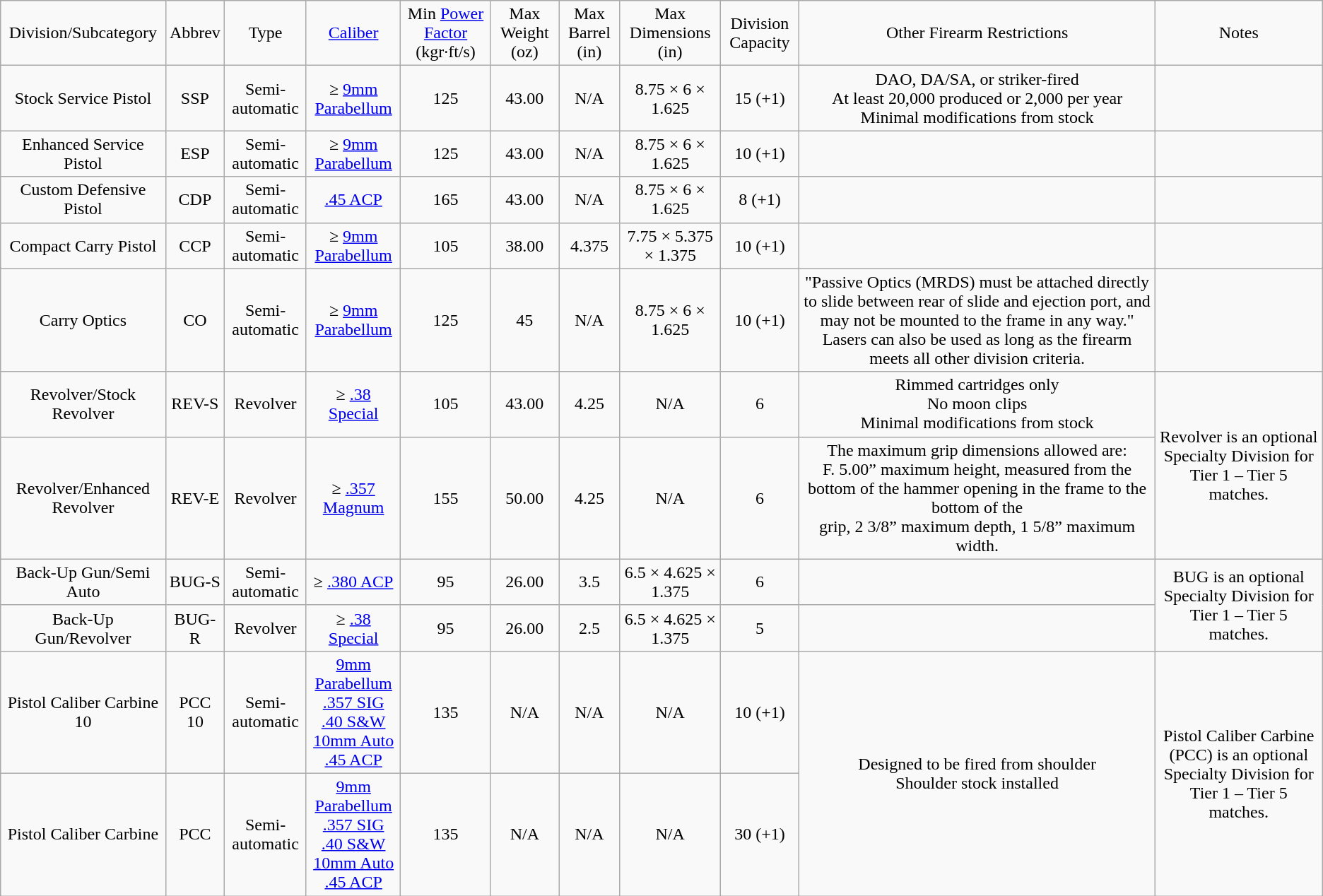<table class="wikitable" style="text-align:center">
<tr>
<td>Division/Subcategory</td>
<td>Abbrev</td>
<td>Type</td>
<td><a href='#'>Caliber</a></td>
<td>Min <a href='#'>Power Factor</a> (kgr·ft/s)</td>
<td>Max Weight (oz)</td>
<td>Max Barrel (in)</td>
<td>Max Dimensions (in)</td>
<td>Division Capacity</td>
<td>Other Firearm Restrictions</td>
<td>Notes</td>
</tr>
<tr>
<td>Stock Service Pistol</td>
<td>SSP</td>
<td>Semi-automatic</td>
<td>≥ <a href='#'>9mm Parabellum</a></td>
<td>125</td>
<td>43.00</td>
<td>N/A</td>
<td>8.75 × 6 × 1.625</td>
<td>15 (+1)</td>
<td>DAO, DA/SA, or striker-fired<br>At least 20,000 produced or 2,000 per year<br>Minimal modifications from stock</td>
<td></td>
</tr>
<tr>
<td>Enhanced Service Pistol</td>
<td>ESP</td>
<td>Semi-automatic</td>
<td>≥ <a href='#'>9mm Parabellum</a></td>
<td>125</td>
<td>43.00</td>
<td>N/A</td>
<td>8.75 × 6 × 1.625</td>
<td>10 (+1)</td>
<td></td>
<td></td>
</tr>
<tr>
<td>Custom Defensive Pistol</td>
<td>CDP</td>
<td>Semi-automatic</td>
<td><a href='#'>.45 ACP</a></td>
<td>165</td>
<td>43.00</td>
<td>N/A</td>
<td>8.75 × 6 × 1.625</td>
<td>8 (+1)</td>
<td></td>
<td></td>
</tr>
<tr>
<td>Compact Carry Pistol</td>
<td>CCP</td>
<td>Semi-automatic</td>
<td>≥ <a href='#'>9mm Parabellum</a></td>
<td>105</td>
<td>38.00</td>
<td>4.375</td>
<td>7.75 × 5.375 × 1.375</td>
<td>10 (+1)</td>
<td></td>
<td></td>
</tr>
<tr>
<td>Carry Optics</td>
<td>CO</td>
<td>Semi-automatic</td>
<td>≥ <a href='#'>9mm Parabellum</a></td>
<td>125</td>
<td>45</td>
<td>N/A</td>
<td>8.75 × 6 × 1.625</td>
<td>10 (+1)</td>
<td>"Passive Optics (MRDS) must be attached directly to slide between rear of slide and ejection port, and may not be mounted to the frame in any way." Lasers can also be used as long as the firearm meets all other division criteria.</td>
<td></td>
</tr>
<tr>
<td>Revolver/Stock Revolver</td>
<td>REV-S</td>
<td>Revolver</td>
<td>≥ <a href='#'>.38 Special</a></td>
<td>105</td>
<td>43.00</td>
<td>4.25</td>
<td>N/A</td>
<td>6</td>
<td>Rimmed cartridges only<br>No moon clips<br>Minimal modifications from stock</td>
<td rowspan="2">Revolver is an optional Specialty Division for Tier 1 – Tier 5 matches.</td>
</tr>
<tr>
<td>Revolver/Enhanced Revolver</td>
<td>REV-E</td>
<td>Revolver</td>
<td>≥ <a href='#'>.357 Magnum</a></td>
<td>155</td>
<td>50.00</td>
<td>4.25</td>
<td>N/A</td>
<td>6</td>
<td>The maximum grip dimensions allowed are:<br>F. 5.00” maximum height, measured from the bottom of the hammer opening in the frame to the bottom of the<br>grip, 2 3/8” maximum depth, 1 5/8” maximum width.</td>
</tr>
<tr>
<td>Back-Up Gun/Semi Auto</td>
<td>BUG-S</td>
<td>Semi-automatic</td>
<td>≥ <a href='#'>.380 ACP</a></td>
<td>95</td>
<td>26.00</td>
<td>3.5</td>
<td>6.5 × 4.625 × 1.375</td>
<td>6</td>
<td></td>
<td rowspan="2">BUG is an optional Specialty Division for Tier 1 – Tier 5 matches.</td>
</tr>
<tr>
<td>Back-Up Gun/Revolver</td>
<td>BUG-R</td>
<td>Revolver</td>
<td>≥ <a href='#'>.38 Special</a></td>
<td>95</td>
<td>26.00</td>
<td>2.5</td>
<td>6.5 × 4.625 × 1.375</td>
<td>5</td>
<td></td>
</tr>
<tr>
<td>Pistol Caliber Carbine 10</td>
<td>PCC 10</td>
<td>Semi-automatic</td>
<td><a href='#'>9mm Parabellum</a><br><a href='#'>.357 SIG</a><br><a href='#'>.40 S&W</a><br><a href='#'>10mm Auto</a><br><a href='#'>.45 ACP</a></td>
<td>135</td>
<td>N/A</td>
<td>N/A</td>
<td>N/A</td>
<td>10 (+1)</td>
<td rowspan="2">Designed to be fired from shoulder<br>Shoulder stock installed</td>
<td rowspan="2">Pistol Caliber Carbine (PCC) is an optional Specialty Division for Tier 1 – Tier 5 matches.</td>
</tr>
<tr>
<td>Pistol Caliber Carbine</td>
<td>PCC</td>
<td>Semi-automatic</td>
<td><a href='#'>9mm Parabellum</a><br><a href='#'>.357 SIG</a><br><a href='#'>.40 S&W</a><br><a href='#'>10mm Auto</a><br><a href='#'>.45 ACP</a></td>
<td>135</td>
<td>N/A</td>
<td>N/A</td>
<td>N/A</td>
<td>30 (+1)</td>
</tr>
</table>
